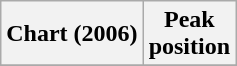<table class="wikitable sortable plainrowheaders" style="text-align:center">
<tr>
<th scope="col">Chart (2006)</th>
<th scope="col">Peak<br> position</th>
</tr>
<tr>
</tr>
</table>
